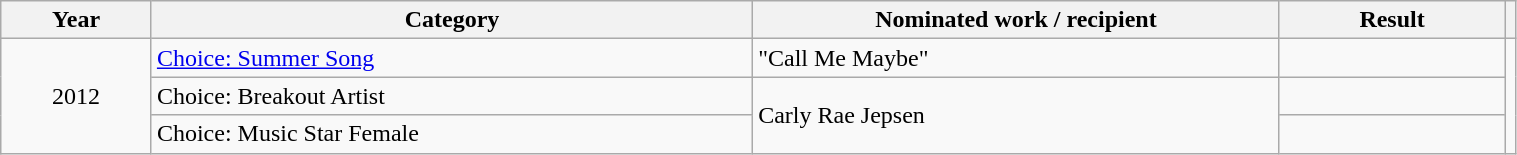<table width="80%" class="wikitable">
<tr>
<th style="width:10%;">Year</th>
<th style="width:40%;">Category</th>
<th style="width:35%;">Nominated work / recipient</th>
<th style="width:15%;">Result</th>
<th></th>
</tr>
<tr>
<td rowspan="3" style="text-align:center;">2012</td>
<td><a href='#'>Choice: Summer Song</a></td>
<td>"Call Me Maybe"</td>
<td></td>
<td rowspan="3" style="text-align:center;"></td>
</tr>
<tr>
<td>Choice: Breakout Artist</td>
<td rowspan="2">Carly Rae Jepsen</td>
<td></td>
</tr>
<tr>
<td>Choice: Music Star Female</td>
<td></td>
</tr>
</table>
